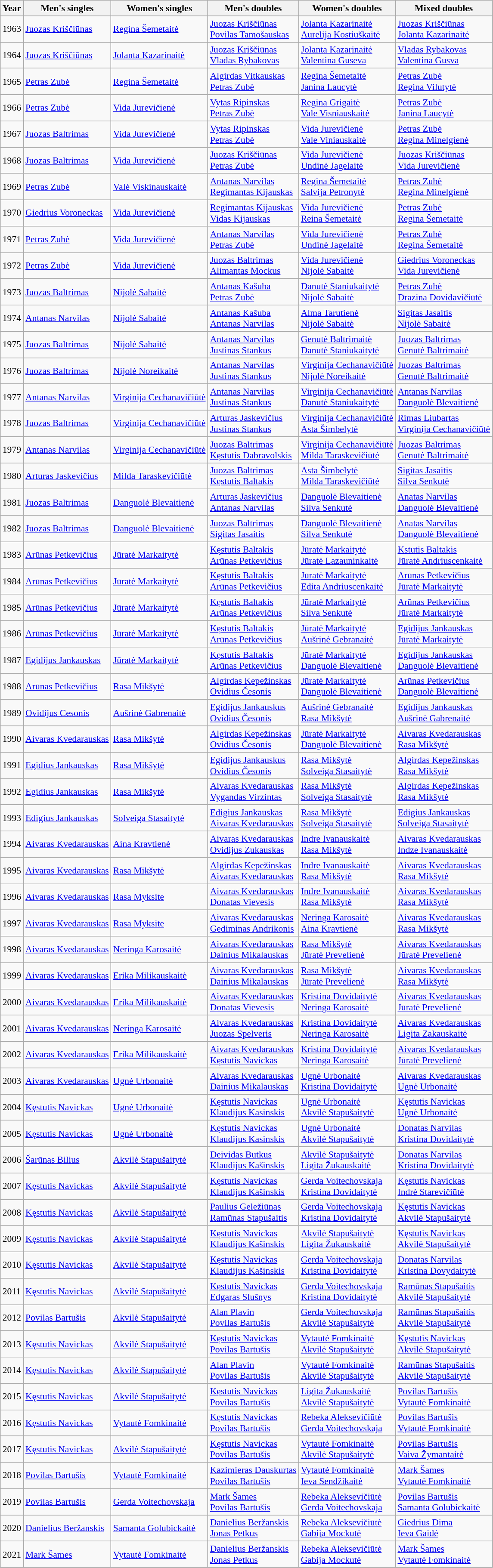<table class=wikitable style="font-size:90%;">
<tr>
<th>Year</th>
<th>Men's singles</th>
<th>Women's singles</th>
<th>Men's doubles</th>
<th>Women's doubles</th>
<th>Mixed doubles</th>
</tr>
<tr>
<td>1963</td>
<td><a href='#'>Juozas Kriščiūnas</a></td>
<td><a href='#'>Regina Šemetaitė</a></td>
<td><a href='#'>Juozas Kriščiūnas</a><br><a href='#'>Povilas Tamošauskas</a></td>
<td><a href='#'>Jolanta Kazarinaitė</a><br><a href='#'>Aurelija Kostiuškaitė</a></td>
<td><a href='#'>Juozas Kriščiūnas</a><br><a href='#'>Jolanta Kazarinaitė</a></td>
</tr>
<tr>
<td>1964</td>
<td><a href='#'>Juozas Kriščiūnas</a></td>
<td><a href='#'>Jolanta Kazarinaitė</a></td>
<td><a href='#'>Juozas Kriščiūnas</a><br><a href='#'>Vladas Rybakovas</a></td>
<td><a href='#'>Jolanta Kazarinaitė</a><br><a href='#'>Valentina Guseva</a></td>
<td><a href='#'>Vladas Rybakovas</a><br><a href='#'>Valentina Gusva</a></td>
</tr>
<tr>
<td>1965</td>
<td><a href='#'>Petras Zubė</a></td>
<td><a href='#'>Regina Šemetaitė</a></td>
<td><a href='#'>Algirdas Vitkauskas</a><br><a href='#'>Petras Zubė</a></td>
<td><a href='#'>Regina Šemetaitė</a><br><a href='#'>Janina Laucytė</a></td>
<td><a href='#'>Petras Zubė</a><br><a href='#'>Regina Vilutytė</a></td>
</tr>
<tr>
<td>1966</td>
<td><a href='#'>Petras Zubė</a></td>
<td><a href='#'>Vida Jurevičienė</a></td>
<td><a href='#'>Vytas Ripinskas</a><br><a href='#'>Petras Zubė</a></td>
<td><a href='#'>Regina Grigaitė</a><br><a href='#'>Vale Visniauskaitė</a></td>
<td><a href='#'>Petras Zubė</a><br><a href='#'>Janina Laucytė</a></td>
</tr>
<tr>
<td>1967</td>
<td><a href='#'>Juozas Baltrimas</a></td>
<td><a href='#'>Vida Jurevičienė</a></td>
<td><a href='#'>Vytas Ripinskas</a><br><a href='#'>Petras Zubė</a></td>
<td><a href='#'>Vida Jurevičienė</a><br><a href='#'>Vale Viniauskaitė</a></td>
<td><a href='#'>Petras Zubė</a><br><a href='#'>Regina Minelgienė</a></td>
</tr>
<tr>
<td>1968</td>
<td><a href='#'>Juozas Baltrimas</a></td>
<td><a href='#'>Vida Jurevičienė</a></td>
<td><a href='#'>Juozas Kriščiūnas</a><br><a href='#'>Petras Zubė</a></td>
<td><a href='#'>Vida Jurevičienė</a><br><a href='#'>Undinė Jagelaitė</a></td>
<td><a href='#'>Juozas Kriščiūnas</a><br><a href='#'>Vida Jurevičienė</a></td>
</tr>
<tr>
<td>1969</td>
<td><a href='#'>Petras Zubė</a></td>
<td><a href='#'>Valė Viskinauskaitė</a></td>
<td><a href='#'>Antanas Narvilas</a><br><a href='#'>Regimantas Kijauskas</a></td>
<td><a href='#'>Regina Šemetaitė</a><br><a href='#'>Salvija Petronytė</a></td>
<td><a href='#'>Petras Zubė</a><br><a href='#'>Regina Minelgienė</a></td>
</tr>
<tr>
<td>1970</td>
<td><a href='#'>Giedrius Voroneckas</a></td>
<td><a href='#'>Vida Jurevičienė</a></td>
<td><a href='#'>Regimantas Kijauskas</a><br><a href='#'>Vidas Kijauskas</a></td>
<td><a href='#'>Vida Jurevičienė</a><br><a href='#'>Reina Šemetaitė</a></td>
<td><a href='#'>Petras Zubė</a><br><a href='#'>Regina Šemetaitė</a></td>
</tr>
<tr>
<td>1971</td>
<td><a href='#'>Petras Zubė</a></td>
<td><a href='#'>Vida Jurevičienė</a></td>
<td><a href='#'>Antanas Narvilas</a><br><a href='#'>Petras Zubė</a></td>
<td><a href='#'>Vida Jurevičienė</a><br><a href='#'>Undinė Jagelaitė</a></td>
<td><a href='#'>Petras Zubė</a><br><a href='#'>Regina Šemetaitė</a></td>
</tr>
<tr>
<td>1972</td>
<td><a href='#'>Petras Zubė</a></td>
<td><a href='#'>Vida Jurevičienė</a></td>
<td><a href='#'>Juozas Baltrimas</a><br><a href='#'>Alimantas Mockus</a></td>
<td><a href='#'>Vida Jurevičienė</a><br><a href='#'>Nijolė Sabaitė</a></td>
<td><a href='#'>Giedrius Voroneckas</a><br><a href='#'>Vida Jurevičienė</a></td>
</tr>
<tr>
<td>1973</td>
<td><a href='#'>Juozas Baltrimas</a></td>
<td><a href='#'>Nijolė Sabaitė</a></td>
<td><a href='#'>Antanas Kašuba</a><br><a href='#'>Petras Zubė</a></td>
<td><a href='#'>Danutė Staniukaitytė</a><br><a href='#'>Nijolė Sabaitė</a></td>
<td><a href='#'>Petras Zubė</a><br><a href='#'>Drazina Dovidavičiūtė</a></td>
</tr>
<tr>
<td>1974</td>
<td><a href='#'>Antanas Narvilas</a></td>
<td><a href='#'>Nijolė Sabaitė</a></td>
<td><a href='#'>Antanas Kašuba</a><br><a href='#'>Antanas Narvilas</a></td>
<td><a href='#'>Alma Tarutienė</a><br><a href='#'>Nijolė Sabaitė</a></td>
<td><a href='#'>Sigitas Jasaitis</a><br><a href='#'>Nijolė Sabaitė</a></td>
</tr>
<tr>
<td>1975</td>
<td><a href='#'>Juozas Baltrimas</a></td>
<td><a href='#'>Nijolė Sabaitė</a></td>
<td><a href='#'>Antanas Narvilas</a><br><a href='#'>Justinas Stankus</a></td>
<td><a href='#'>Genutė Baltrimaitė</a><br><a href='#'>Danutė Staniukaitytė</a></td>
<td><a href='#'>Juozas Baltrimas</a><br><a href='#'>Genutė Baltrimaitė</a></td>
</tr>
<tr>
<td>1976</td>
<td><a href='#'>Juozas Baltrimas</a></td>
<td><a href='#'>Nijolė Noreikaitė</a></td>
<td><a href='#'>Antanas Narvilas</a><br><a href='#'>Justinas Stankus</a></td>
<td><a href='#'>Virginija Cechanavičiūtė</a><br><a href='#'>Nijolė Noreikaitė</a></td>
<td><a href='#'>Juozas Baltrimas</a><br><a href='#'>Genutė Baltrimaitė</a></td>
</tr>
<tr>
<td>1977</td>
<td><a href='#'>Antanas Narvilas</a></td>
<td><a href='#'>Virginija Cechanavičiūtė</a></td>
<td><a href='#'>Antanas Narvilas</a><br><a href='#'>Justinas Stankus</a></td>
<td><a href='#'>Virginija Cechanavičiūtė</a><br><a href='#'>Danutė Staniukaitytė</a></td>
<td><a href='#'>Antanas Narvilas</a><br><a href='#'>Danguolė Blevaitienė</a></td>
</tr>
<tr>
<td>1978</td>
<td><a href='#'>Juozas Baltrimas</a></td>
<td><a href='#'>Virginija Cechanavičiūtė</a></td>
<td><a href='#'>Arturas Jaskevičius</a><br><a href='#'>Justinas Stankus</a></td>
<td><a href='#'>Virginija Cechanavičiūtė</a><br><a href='#'>Asta Šimbelytė</a></td>
<td><a href='#'>Rimas Liubartas</a><br><a href='#'>Virginija Cechanavičiūtė</a></td>
</tr>
<tr>
<td>1979</td>
<td><a href='#'>Antanas Narvilas</a></td>
<td><a href='#'>Virginija Cechanavičiūtė</a></td>
<td><a href='#'>Juozas Baltrimas</a><br><a href='#'>Kęstutis Dabravolskis</a></td>
<td><a href='#'>Virginija Cechanavičiūtė</a><br><a href='#'>Milda Taraskevičiūtė</a></td>
<td><a href='#'>Juozas Baltrimas</a><br><a href='#'>Genutė Baltrimaitė</a></td>
</tr>
<tr>
<td>1980</td>
<td><a href='#'>Arturas Jaskevičius</a></td>
<td><a href='#'>Milda Taraskevičiūtė</a></td>
<td><a href='#'>Juozas Baltrimas</a><br><a href='#'>Kęstutis Baltakis</a></td>
<td><a href='#'>Asta Šimbelytė</a><br><a href='#'>Milda Taraskevičiūtė</a></td>
<td><a href='#'>Sigitas Jasaitis</a><br><a href='#'>Silva Senkutė</a></td>
</tr>
<tr>
<td>1981</td>
<td><a href='#'>Juozas Baltrimas</a></td>
<td><a href='#'>Danguolė Blevaitienė</a></td>
<td><a href='#'>Arturas Jaskevičius</a><br><a href='#'>Antanas Narvilas</a></td>
<td><a href='#'>Danguolė Blevaitienė</a><br><a href='#'>Silva Senkutė</a></td>
<td><a href='#'>Anatas Narvilas</a><br><a href='#'>Danguolė Blevaitienė</a></td>
</tr>
<tr>
<td>1982</td>
<td><a href='#'>Juozas Baltrimas</a></td>
<td><a href='#'>Danguolė Blevaitienė</a></td>
<td><a href='#'>Juozas Baltrimas</a><br><a href='#'>Sigitas Jasaitis</a></td>
<td><a href='#'>Danguolė Blevaitienė</a><br><a href='#'>Silva Senkutė</a></td>
<td><a href='#'>Anatas Narvilas</a><br><a href='#'>Danguolė Blevaitienė</a></td>
</tr>
<tr>
<td>1983</td>
<td><a href='#'>Arūnas Petkevičius</a></td>
<td><a href='#'>Jūratė Markaitytė</a></td>
<td><a href='#'>Kęstutis Baltakis</a><br><a href='#'>Arūnas Petkevičius</a></td>
<td><a href='#'>Jūratė Markaitytė</a><br><a href='#'>Jūratė Lazauninkaitė</a></td>
<td><a href='#'>Kstutis Baltakis</a><br><a href='#'>Jūratė Andriuscenkaitė</a></td>
</tr>
<tr>
<td>1984</td>
<td><a href='#'>Arūnas Petkevičius</a></td>
<td><a href='#'>Jūratė Markaitytė</a></td>
<td><a href='#'>Kęstutis Baltakis</a><br><a href='#'>Arūnas Petkevičius</a></td>
<td><a href='#'>Jūratė Markaitytė</a><br><a href='#'>Edita Andriuscenkaitė</a></td>
<td><a href='#'>Arūnas Petkevičius</a><br><a href='#'>Jūratė Markaitytė</a></td>
</tr>
<tr>
<td>1985</td>
<td><a href='#'>Arūnas Petkevičius</a></td>
<td><a href='#'>Jūratė Markaitytė</a></td>
<td><a href='#'>Kęstutis Baltakis</a><br><a href='#'>Arūnas Petkevičius</a></td>
<td><a href='#'>Jūratė Markaitytė</a><br><a href='#'>Silva Senkutė</a></td>
<td><a href='#'>Arūnas Petkevičius</a><br><a href='#'>Jūratė Markaitytė</a></td>
</tr>
<tr>
<td>1986</td>
<td><a href='#'>Arūnas Petkevičius</a></td>
<td><a href='#'>Jūratė Markaitytė</a></td>
<td><a href='#'>Kęstutis Baltakis</a><br><a href='#'>Arūnas Petkevičius</a></td>
<td><a href='#'>Jūratė Markaitytė</a><br><a href='#'>Aušrinė Gebranaitė</a></td>
<td><a href='#'>Egidijus Jankauskas</a><br><a href='#'>Jūratė Markaitytė</a></td>
</tr>
<tr>
<td>1987</td>
<td><a href='#'>Egidijus Jankauskas</a></td>
<td><a href='#'>Jūratė Markaitytė</a></td>
<td><a href='#'>Kęstutis Baltakis</a><br><a href='#'>Arūnas Petkevičius</a></td>
<td><a href='#'>Jūratė Markaitytė</a><br><a href='#'>Danguolė Blevaitienė</a></td>
<td><a href='#'>Egidijus Jankauskas</a><br><a href='#'>Danguolė Blevaitienė</a></td>
</tr>
<tr>
<td>1988</td>
<td><a href='#'>Arūnas Petkevičius</a></td>
<td><a href='#'>Rasa Mikšytė</a></td>
<td><a href='#'>Algirdas Kepežinskas</a><br><a href='#'>Ovidius Česonis</a></td>
<td><a href='#'>Jūratė Markaitytė</a><br><a href='#'>Danguolė Blevaitienė</a></td>
<td><a href='#'>Arūnas Petkevičius</a><br><a href='#'>Danguolė Blevaitienė</a></td>
</tr>
<tr>
<td>1989</td>
<td><a href='#'>Ovidijus Cesonis</a></td>
<td><a href='#'>Aušrinė Gabrenaitė</a></td>
<td><a href='#'>Egidijus Jankauskus</a><br><a href='#'>Ovidius Česonis</a></td>
<td><a href='#'>Aušrinė Gebranaitė</a><br><a href='#'>Rasa Mikšytė</a></td>
<td><a href='#'>Egidijus Jankauskas</a><br><a href='#'>Aušrinė Gabrenaitė</a></td>
</tr>
<tr>
<td>1990</td>
<td><a href='#'>Aivaras Kvedarauskas</a></td>
<td><a href='#'>Rasa Mikšytė</a></td>
<td><a href='#'>Algirdas Kepežinskas</a><br><a href='#'>Ovidius Česonis</a></td>
<td><a href='#'>Jūratė Markaitytė</a><br><a href='#'>Danguolė Blevaitienė</a></td>
<td><a href='#'>Aivaras Kvedarauskas</a><br><a href='#'>Rasa Mikšytė</a></td>
</tr>
<tr>
<td>1991</td>
<td><a href='#'>Egidius Jankauskas</a></td>
<td><a href='#'>Rasa Mikšytė</a></td>
<td><a href='#'>Egidijus Jankauskus</a><br><a href='#'>Ovidius Česonis</a></td>
<td><a href='#'>Rasa Mikšytė</a><br><a href='#'>Solveiga Stasaitytė</a></td>
<td><a href='#'>Algirdas Kepežinskas</a><br><a href='#'>Rasa Mikšytė</a></td>
</tr>
<tr>
<td>1992</td>
<td><a href='#'>Egidius Jankauskas</a></td>
<td><a href='#'>Rasa Mikšytė</a></td>
<td><a href='#'>Aivaras Kvedarauskas</a><br><a href='#'>Vygandas Virzintas</a></td>
<td><a href='#'>Rasa Mikšytė</a><br><a href='#'>Solveiga Stasaitytė</a></td>
<td><a href='#'>Algirdas Kepežinskas</a><br><a href='#'>Rasa Mikšytė</a></td>
</tr>
<tr>
<td>1993</td>
<td><a href='#'>Edigius Jankauskas</a></td>
<td><a href='#'>Solveiga Stasaitytė</a></td>
<td><a href='#'>Edigius Jankauskas</a><br><a href='#'>Aivaras Kvedarauskas</a></td>
<td><a href='#'>Rasa Mikšytė</a><br><a href='#'>Solveiga Stasaitytė</a></td>
<td><a href='#'>Edigius Jankauskas</a><br><a href='#'>Solveiga Stasaitytė</a></td>
</tr>
<tr>
<td>1994</td>
<td><a href='#'>Aivaras Kvedarauskas</a></td>
<td><a href='#'>Aina Kravtienė</a></td>
<td><a href='#'>Aivaras Kvedarauskas</a><br><a href='#'>Ovidijus Zukauskas</a></td>
<td><a href='#'>Indre Ivanauskaitė</a><br><a href='#'>Rasa Mikšytė</a></td>
<td><a href='#'>Aivaras Kvedarauskas</a><br><a href='#'>Indze Ivanauskaitė</a></td>
</tr>
<tr>
<td>1995</td>
<td><a href='#'>Aivaras Kvedarauskas</a></td>
<td><a href='#'>Rasa Mikšytė</a></td>
<td><a href='#'>Algirdas Kepežinskas</a><br><a href='#'>Aivaras Kvedarauskas</a></td>
<td><a href='#'>Indre Ivanauskaitė</a><br><a href='#'>Rasa Mikšytė</a></td>
<td><a href='#'>Aivaras Kvedarauskas</a><br><a href='#'>Rasa Mikšytė</a></td>
</tr>
<tr>
<td>1996</td>
<td><a href='#'>Aivaras Kvedarauskas</a></td>
<td><a href='#'>Rasa Myksite</a></td>
<td><a href='#'>Aivaras Kvedarauskas</a><br><a href='#'>Donatas Vievesis</a></td>
<td><a href='#'>Indre Ivanauskaitė</a><br><a href='#'>Rasa Mikšytė</a></td>
<td><a href='#'>Aivaras Kvedarauskas</a><br><a href='#'>Rasa Mikšytė</a></td>
</tr>
<tr>
<td>1997</td>
<td><a href='#'>Aivaras Kvedarauskas</a></td>
<td><a href='#'>Rasa Myksite</a></td>
<td><a href='#'>Aivaras Kvedarauskas</a><br><a href='#'>Gediminas Andrikonis</a></td>
<td><a href='#'>Neringa Karosaitė</a><br><a href='#'>Aina Kravtienė</a></td>
<td><a href='#'>Aivaras Kvedarauskas</a><br><a href='#'>Rasa Mikšytė</a></td>
</tr>
<tr>
<td>1998</td>
<td><a href='#'>Aivaras Kvedarauskas</a></td>
<td><a href='#'>Neringa Karosaitė</a></td>
<td><a href='#'>Aivaras Kvedarauskas</a><br><a href='#'>Dainius Mikalauskas</a></td>
<td><a href='#'>Rasa Mikšytė</a><br><a href='#'>Jūratė Prevelienė</a></td>
<td><a href='#'>Aivaras Kvedarauskas</a><br><a href='#'>Jūratė Prevelienė</a></td>
</tr>
<tr>
<td>1999</td>
<td><a href='#'>Aivaras Kvedarauskas</a></td>
<td><a href='#'>Erika Milikauskaitė</a></td>
<td><a href='#'>Aivaras Kvedarauskas</a><br><a href='#'>Dainius Mikalauskas</a></td>
<td><a href='#'>Rasa Mikšytė</a><br><a href='#'>Jūratė Prevelienė</a></td>
<td><a href='#'>Aivaras Kvedarauskas</a><br><a href='#'>Rasa Mikšytė</a></td>
</tr>
<tr>
<td>2000</td>
<td><a href='#'>Aivaras Kvedarauskas</a></td>
<td><a href='#'>Erika Milikauskaitė</a></td>
<td><a href='#'>Aivaras Kvedarauskas</a><br><a href='#'>Donatas Vievesis</a></td>
<td><a href='#'>Kristina Dovidaitytė</a><br><a href='#'>Neringa Karosaitė</a></td>
<td><a href='#'>Aivaras Kvedarauskas</a><br><a href='#'>Jūratė Prevelienė</a></td>
</tr>
<tr>
<td>2001</td>
<td><a href='#'>Aivaras Kvedarauskas</a></td>
<td><a href='#'>Neringa Karosaitė</a></td>
<td><a href='#'>Aivaras Kvedarauskas</a><br><a href='#'>Juozas Spelveris</a></td>
<td><a href='#'>Kristina Dovidaitytė</a><br><a href='#'>Neringa Karosaitė</a></td>
<td><a href='#'>Aivaras Kvedarauskas</a><br><a href='#'>Ligita Zakauskaitė</a></td>
</tr>
<tr>
<td>2002</td>
<td><a href='#'>Aivaras Kvedarauskas</a></td>
<td><a href='#'>Erika Milikauskaitė</a></td>
<td><a href='#'>Aivaras Kvedarauskas</a><br><a href='#'>Kęstutis Navickas</a></td>
<td><a href='#'>Kristina Dovidaitytė</a><br><a href='#'>Neringa Karosaitė</a></td>
<td><a href='#'>Aivaras Kvedarauskas</a><br><a href='#'>Jūratė Prevelienė</a></td>
</tr>
<tr>
<td>2003</td>
<td><a href='#'>Aivaras Kvedarauskas</a></td>
<td><a href='#'>Ugnė Urbonaitė</a></td>
<td><a href='#'>Aivaras Kvedarauskas</a><br><a href='#'>Dainius Mikalauskas</a></td>
<td><a href='#'>Ugnė Urbonaitė</a><br><a href='#'>Kristina Dovidaitytė</a></td>
<td><a href='#'>Aivaras Kvedarauskas</a><br><a href='#'>Ugnė Urbonaitė</a></td>
</tr>
<tr>
<td>2004</td>
<td><a href='#'>Kęstutis Navickas</a></td>
<td><a href='#'>Ugnė Urbonaitė</a></td>
<td><a href='#'>Kęstutis Navickas</a><br><a href='#'>Klaudijus Kasinskis</a></td>
<td><a href='#'>Ugnė Urbonaitė</a><br><a href='#'>Akvilė Stapušaitytė</a></td>
<td><a href='#'>Kęstutis Navickas</a><br><a href='#'>Ugnė Urbonaitė</a></td>
</tr>
<tr>
<td>2005</td>
<td><a href='#'>Kęstutis Navickas</a></td>
<td><a href='#'>Ugnė Urbonaitė</a></td>
<td><a href='#'>Kęstutis Navickas</a><br><a href='#'>Klaudijus Kasinskis</a></td>
<td><a href='#'>Ugnė Urbonaitė</a><br><a href='#'>Akvilė Stapušaitytė</a></td>
<td><a href='#'>Donatas Narvilas</a><br><a href='#'>Kristina Dovidaitytė</a></td>
</tr>
<tr>
<td>2006</td>
<td><a href='#'>Šarūnas Bilius</a></td>
<td><a href='#'>Akvilė Stapušaitytė</a></td>
<td><a href='#'>Deividas Butkus</a><br><a href='#'>Klaudijus Kašinskis</a></td>
<td><a href='#'>Akvilė Stapušaitytė</a><br><a href='#'>Ligita Žukauskaitė</a></td>
<td><a href='#'>Donatas Narvilas</a><br><a href='#'>Kristina Dovidaitytė</a></td>
</tr>
<tr>
<td>2007</td>
<td><a href='#'>Kęstutis Navickas</a></td>
<td><a href='#'>Akvilė Stapušaitytė</a></td>
<td><a href='#'>Kęstutis Navickas</a><br><a href='#'>Klaudijus Kašinskis</a></td>
<td><a href='#'>Gerda Voitechovskaja</a><br><a href='#'>Kristina Dovidaitytė</a></td>
<td><a href='#'>Kęstutis Navickas</a><br><a href='#'>Indrė Starevičiūtė</a></td>
</tr>
<tr>
<td>2008</td>
<td><a href='#'>Kęstutis Navickas</a></td>
<td><a href='#'>Akvilė Stapušaitytė</a></td>
<td><a href='#'>Paulius Geležiūnas</a><br><a href='#'>Ramūnas Stapušaitis</a></td>
<td><a href='#'>Gerda Voitechovskaja</a><br><a href='#'>Kristina Dovidaitytė</a></td>
<td><a href='#'>Kęstutis Navickas</a><br><a href='#'>Akvilė Stapušaitytė</a></td>
</tr>
<tr>
<td>2009</td>
<td><a href='#'>Kęstutis Navickas</a></td>
<td><a href='#'>Akvilė Stapušaitytė</a></td>
<td><a href='#'>Kęstutis Navickas</a><br><a href='#'>Klaudijus Kašinskis</a></td>
<td><a href='#'>Akvilė Stapušaitytė</a><br><a href='#'>Ligita Žukauskaitė</a></td>
<td><a href='#'>Kęstutis Navickas</a><br><a href='#'>Akvilė Stapušaitytė</a></td>
</tr>
<tr>
<td>2010</td>
<td><a href='#'>Kęstutis Navickas</a></td>
<td><a href='#'>Akvilė Stapušaitytė</a></td>
<td><a href='#'>Kęstutis Navickas</a><br><a href='#'>Klaudijus Kašinskis</a></td>
<td><a href='#'>Gerda Voitechovskaja</a><br><a href='#'>Kristina Dovidaitytė</a></td>
<td><a href='#'>Donatas Narvilas</a><br><a href='#'>Kristina Dovydaitytė</a></td>
</tr>
<tr>
<td>2011</td>
<td><a href='#'>Kęstutis Navickas</a></td>
<td><a href='#'>Akvilė Stapušaitytė</a></td>
<td><a href='#'>Kęstutis Navickas</a><br><a href='#'>Edgaras Slušnys</a></td>
<td><a href='#'>Gerda Voitechovskaja</a><br><a href='#'>Kristina Dovidaitytė</a></td>
<td><a href='#'>Ramūnas Stapušaitis</a><br><a href='#'>Akvilė Stapušaitytė</a></td>
</tr>
<tr>
<td>2012</td>
<td><a href='#'>Povilas Bartušis</a></td>
<td><a href='#'>Akvilė Stapušaitytė</a></td>
<td><a href='#'>Alan Plavin</a><br><a href='#'>Povilas Bartušis</a></td>
<td><a href='#'>Gerda Voitechovskaja</a><br><a href='#'>Akvilė Stapušaitytė</a></td>
<td><a href='#'>Ramūnas Stapušaitis</a><br><a href='#'>Akvilė Stapušaitytė</a></td>
</tr>
<tr>
<td>2013</td>
<td><a href='#'>Kęstutis Navickas</a></td>
<td><a href='#'>Akvilė Stapušaitytė</a></td>
<td><a href='#'>Kęstutis Navickas</a><br><a href='#'>Povilas Bartušis</a></td>
<td><a href='#'>Vytautė Fomkinaitė</a><br><a href='#'>Akvilė Stapušaitytė</a></td>
<td><a href='#'>Kęstutis Navickas</a><br><a href='#'>Akvilė Stapušaitytė</a></td>
</tr>
<tr>
<td>2014</td>
<td><a href='#'>Kęstutis Navickas</a></td>
<td><a href='#'>Akvilė Stapušaitytė</a></td>
<td><a href='#'>Alan Plavin</a><br><a href='#'>Povilas Bartušis</a></td>
<td><a href='#'>Vytautė Fomkinaitė</a><br><a href='#'>Akvilė Stapušaitytė</a></td>
<td><a href='#'>Ramūnas Stapušaitis</a><br><a href='#'>Akvilė Stapušaitytė</a></td>
</tr>
<tr>
<td>2015</td>
<td><a href='#'>Kęstutis Navickas</a></td>
<td><a href='#'>Akvilė Stapušaitytė</a></td>
<td><a href='#'>Kęstutis Navickas</a><br><a href='#'>Povilas Bartušis</a></td>
<td><a href='#'>Ligita Žukauskaitė</a><br><a href='#'>Akvilė Stapušaitytė</a></td>
<td><a href='#'>Povilas Bartušis</a><br><a href='#'>Vytautė Fomkinaitė</a></td>
</tr>
<tr>
<td>2016</td>
<td><a href='#'>Kęstutis Navickas</a></td>
<td><a href='#'>Vytautė Fomkinaitė</a></td>
<td><a href='#'>Kęstutis Navickas</a><br><a href='#'>Povilas Bartušis</a></td>
<td><a href='#'>Rebeka Aleksevičiūtė</a><br><a href='#'>Gerda Voitechovskaja</a></td>
<td><a href='#'>Povilas Bartušis</a><br><a href='#'>Vytautė Fomkinaitė</a></td>
</tr>
<tr>
<td>2017</td>
<td><a href='#'>Kęstutis Navickas</a></td>
<td><a href='#'>Akvilė Stapušaitytė</a></td>
<td><a href='#'>Kęstutis Navickas</a><br><a href='#'>Povilas Bartušis</a></td>
<td><a href='#'>Vytautė Fomkinaitė</a><br><a href='#'>Akvilė Stapušaitytė</a></td>
<td><a href='#'>Povilas Bartušis</a><br><a href='#'>Vaiva Žymantaitė</a></td>
</tr>
<tr>
<td>2018</td>
<td><a href='#'>Povilas Bartušis</a></td>
<td><a href='#'>Vytautė Fomkinaitė</a></td>
<td><a href='#'>Kazimieras Dauskurtas</a><br><a href='#'>Povilas Bartušis</a></td>
<td><a href='#'>Vytautė Fomkinaitė</a><br><a href='#'>Ieva Sendžikaitė</a></td>
<td><a href='#'>Mark Šames</a><br><a href='#'>Vytautė Fomkinaitė</a></td>
</tr>
<tr>
<td>2019</td>
<td><a href='#'>Povilas Bartušis</a></td>
<td><a href='#'>Gerda Voitechovskaja</a></td>
<td><a href='#'>Mark Šames</a><br><a href='#'>Povilas Bartušis</a></td>
<td><a href='#'>Rebeka Aleksevičiūtė</a><br><a href='#'>Gerda Voitechovskaja</a></td>
<td><a href='#'>Povilas Bartušis</a><br><a href='#'>Samanta Golubickaitė</a></td>
</tr>
<tr>
<td>2020</td>
<td><a href='#'>Danielius Beržanskis</a></td>
<td><a href='#'>Samanta Golubickaitė</a></td>
<td><a href='#'>Danielius Beržanskis</a><br><a href='#'>Jonas Petkus</a></td>
<td><a href='#'>Rebeka Aleksevičiūtė</a><br><a href='#'>Gabija Mockutė</a></td>
<td><a href='#'>Giedrius Dima</a><br><a href='#'>Ieva Gaidė</a></td>
</tr>
<tr>
<td>2021</td>
<td><a href='#'>Mark Šames</a></td>
<td><a href='#'>Vytautė Fomkinaitė</a></td>
<td><a href='#'>Danielius Beržanskis</a><br><a href='#'>Jonas Petkus</a></td>
<td><a href='#'>Rebeka Aleksevičiūtė</a><br><a href='#'>Gabija Mockutė</a></td>
<td><a href='#'>Mark Šames</a><br><a href='#'>Vytautė Fomkinaitė</a></td>
</tr>
</table>
